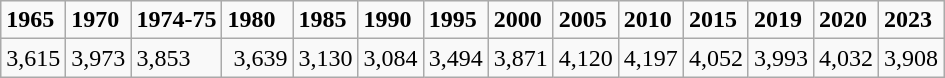<table class="wikitable">
<tr>
<td><strong>1965</strong></td>
<td><strong>1970</strong></td>
<td><strong>1974-75</strong></td>
<td><strong>1980</strong></td>
<td><strong>1985</strong></td>
<td><strong>1990</strong></td>
<td><strong>1995</strong></td>
<td><strong>2000</strong></td>
<td><strong>2005</strong></td>
<td><strong>2010</strong></td>
<td><strong>2015</strong></td>
<td><strong>2019</strong></td>
<td><strong>2020</strong></td>
<td><strong>2023</strong></td>
</tr>
<tr>
<td>3,615</td>
<td>3,973</td>
<td>3,853</td>
<td> 3,639</td>
<td>3,130</td>
<td>3,084</td>
<td>3,494</td>
<td>3,871</td>
<td>4,120</td>
<td>4,197</td>
<td>4,052</td>
<td>3,993</td>
<td>4,032</td>
<td>3,908</td>
</tr>
</table>
